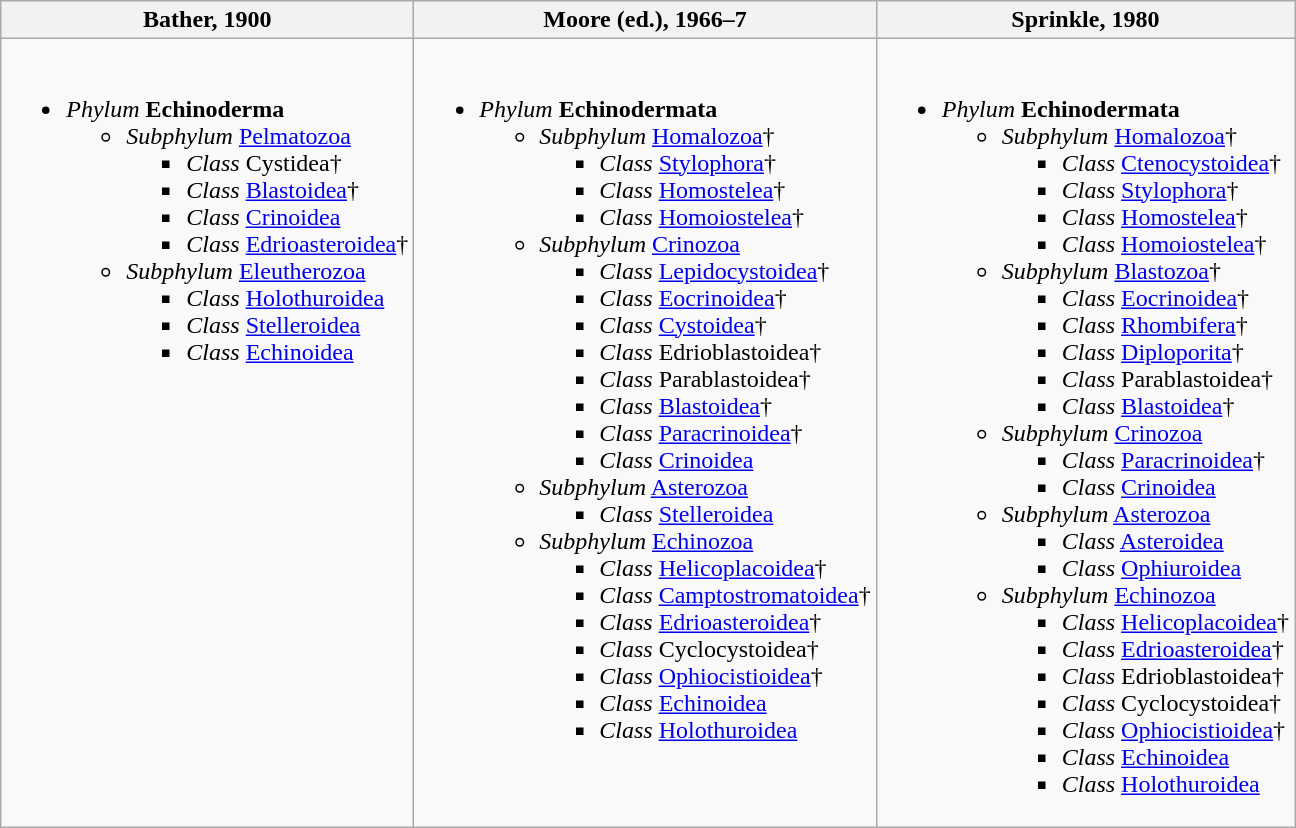<table class="wikitable">
<tr>
<th>Bather, 1900</th>
<th>Moore (ed.), 1966–7</th>
<th>Sprinkle, 1980</th>
</tr>
<tr style="vertical-align:top;">
<td><br><ul><li><em>Phylum</em> <strong>Echinoderma</strong> <ul><li><em>Subphylum</em> <a href='#'>Pelmatozoa</a> <ul><li><em>Class</em> Cystidea† </li><li><em>Class</em> <a href='#'>Blastoidea</a>† </li><li><em>Class</em> <a href='#'>Crinoidea</a> </li><li><em>Class</em> <a href='#'>Edrioasteroidea</a>† </li></ul></li><li><em>Subphylum</em> <a href='#'>Eleutherozoa</a> <ul><li><em>Class</em> <a href='#'>Holothuroidea</a> </li><li><em>Class</em> <a href='#'>Stelleroidea</a> </li><li><em>Class</em> <a href='#'>Echinoidea</a> </li></ul></li></ul></li></ul></td>
<td><br><ul><li><em>Phylum</em> <strong>Echinodermata</strong> <ul><li><em>Subphylum</em> <a href='#'>Homalozoa</a>† <ul><li><em>Class</em> <a href='#'>Stylophora</a>† </li><li><em>Class</em> <a href='#'>Homostelea</a>† </li><li><em>Class</em> <a href='#'>Homoiostelea</a>† </li></ul></li><li><em>Subphylum</em> <a href='#'>Crinozoa</a> <ul><li><em>Class</em> <a href='#'>Lepidocystoidea</a>† </li><li><em>Class</em> <a href='#'>Eocrinoidea</a>† </li><li><em>Class</em> <a href='#'>Cystoidea</a>† </li><li><em>Class</em> Edrioblastoidea† </li><li><em>Class</em> Parablastoidea† </li><li><em>Class</em> <a href='#'>Blastoidea</a>† </li><li><em>Class</em> <a href='#'>Paracrinoidea</a>† </li><li><em>Class</em> <a href='#'>Crinoidea</a> </li></ul></li><li><em>Subphylum</em> <a href='#'>Asterozoa</a> <ul><li><em>Class</em> <a href='#'>Stelleroidea</a> </li></ul></li><li><em>Subphylum</em> <a href='#'>Echinozoa</a> <ul><li><em>Class</em> <a href='#'>Helicoplacoidea</a>† </li><li><em>Class</em> <a href='#'>Camptostromatoidea</a>† </li><li><em>Class</em> <a href='#'>Edrioasteroidea</a>† </li><li><em>Class</em> Cyclocystoidea† </li><li><em>Class</em> <a href='#'>Ophiocistioidea</a>† </li><li><em>Class</em> <a href='#'>Echinoidea</a> </li><li><em>Class</em> <a href='#'>Holothuroidea</a> </li></ul></li></ul></li></ul></td>
<td><br><ul><li><em>Phylum</em> <strong>Echinodermata</strong> <ul><li><em>Subphylum</em> <a href='#'>Homalozoa</a>† <ul><li><em>Class</em> <a href='#'>Ctenocystoidea</a>† </li><li><em>Class</em> <a href='#'>Stylophora</a>† </li><li><em>Class</em> <a href='#'>Homostelea</a>† </li><li><em>Class</em> <a href='#'>Homoiostelea</a>† </li></ul></li><li><em>Subphylum</em> <a href='#'>Blastozoa</a>† <ul><li><em>Class</em> <a href='#'>Eocrinoidea</a>† </li><li><em>Class</em> <a href='#'>Rhombifera</a>† </li><li><em>Class</em> <a href='#'>Diploporita</a>† </li><li><em>Class</em> Parablastoidea† </li><li><em>Class</em> <a href='#'>Blastoidea</a>† </li></ul></li><li><em>Subphylum</em> <a href='#'>Crinozoa</a> <ul><li><em>Class</em> <a href='#'>Paracrinoidea</a>† </li><li><em>Class</em> <a href='#'>Crinoidea</a> </li></ul></li><li><em>Subphylum</em> <a href='#'>Asterozoa</a> <ul><li><em>Class</em> <a href='#'>Asteroidea</a> </li><li><em>Class</em> <a href='#'>Ophiuroidea</a> </li></ul></li><li><em>Subphylum</em> <a href='#'>Echinozoa</a> <ul><li><em>Class</em> <a href='#'>Helicoplacoidea</a>† </li><li><em>Class</em> <a href='#'>Edrioasteroidea</a>† </li><li><em>Class</em> Edrioblastoidea† </li><li><em>Class</em> Cyclocystoidea† </li><li><em>Class</em> <a href='#'>Ophiocistioidea</a>† </li><li><em>Class</em> <a href='#'>Echinoidea</a> </li><li><em>Class</em> <a href='#'>Holothuroidea</a> </li></ul></li></ul></li></ul></td>
</tr>
</table>
